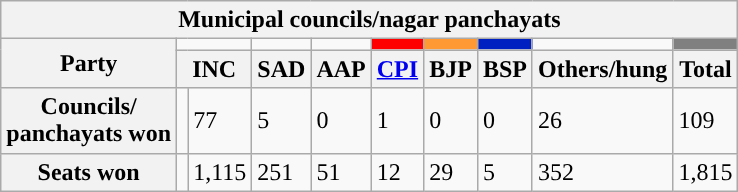<table class="wikitable sortable">
<tr>
<th colspan="10">Municipal councils/nagar panchayats</th>
</tr>
<tr>
<th rowspan="2">Party</th>
<td colspan="2" style="background:"></td>
<td style="background:"></td>
<td style="background:"></td>
<td bgcolor=#FF0000></td>
<td bgcolor=#FF9933></td>
<td bgcolor=#0020C2></td>
<td style="background:"></td>
<td style="background:grey"></td>
</tr>
<tr>
<th colspan="2">INC</th>
<th>SAD</th>
<th>AAP</th>
<th><a href='#'>CPI</a></th>
<th>BJP</th>
<th>BSP</th>
<th>Others/hung</th>
<th>Total</th>
</tr>
<tr>
<th>Councils/<br>panchayats won</th>
<td style="background:"></td>
<td>77</td>
<td>5</td>
<td>0</td>
<td>1</td>
<td>0</td>
<td>0</td>
<td>26</td>
<td>109</td>
</tr>
<tr>
<th>Seats won</th>
<td style="background:"></td>
<td>1,115</td>
<td>251</td>
<td>51</td>
<td>12</td>
<td>29</td>
<td>5</td>
<td>352</td>
<td>1,815</td>
</tr>
</table>
